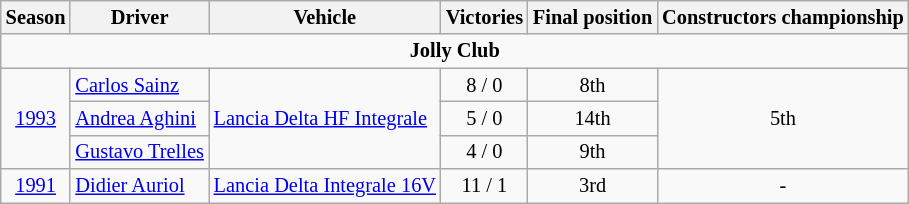<table class="wikitable" style="font-size: 85%;">
<tr>
<th>Season</th>
<th>Driver</th>
<th>Vehicle</th>
<th>Victories</th>
<th>Final position</th>
<th>Constructors championship</th>
</tr>
<tr>
<td colspan="6" style="text-align:center;"><strong>Jolly Club</strong></td>
</tr>
<tr>
<td rowspan="3" style="text-align:center;"><a href='#'>1993</a></td>
<td> <a href='#'>Carlos Sainz</a></td>
<td rowspan="3"><a href='#'>Lancia Delta HF Integrale</a></td>
<td style="text-align:center;">8 / 0</td>
<td style="text-align:center;">8th</td>
<td rowspan="3" style="text-align:center;">5th</td>
</tr>
<tr>
<td> <a href='#'>Andrea Aghini</a></td>
<td style="text-align:center;">5 / 0</td>
<td style="text-align:center;">14th</td>
</tr>
<tr>
<td> <a href='#'>Gustavo Trelles</a></td>
<td style="text-align:center;">4 / 0</td>
<td style="text-align:center;">9th</td>
</tr>
<tr>
<td style="text-align:center;"><a href='#'>1991</a></td>
<td> <a href='#'>Didier Auriol</a></td>
<td><a href='#'>Lancia Delta Integrale 16V</a></td>
<td style="text-align:center;">11 / 1</td>
<td style="text-align:center;">3rd</td>
<td style="text-align:center;">-</td>
</tr>
</table>
